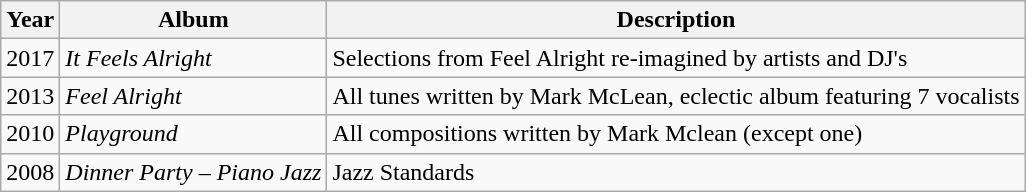<table class="wikitable">
<tr>
<th>Year</th>
<th>Album</th>
<th>Description</th>
</tr>
<tr>
<td>2017</td>
<td><em>It Feels Alright</em></td>
<td>Selections from Feel Alright re-imagined by artists and DJ's</td>
</tr>
<tr>
<td>2013</td>
<td><em>Feel Alright</em></td>
<td>All tunes written by Mark McLean, eclectic album featuring 7 vocalists</td>
</tr>
<tr>
<td>2010</td>
<td><em>Playground</em></td>
<td>All compositions written by Mark Mclean (except one)</td>
</tr>
<tr>
<td>2008</td>
<td><em>Dinner Party – Piano Jazz</em></td>
<td>Jazz Standards</td>
</tr>
</table>
